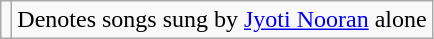<table class="wikitable sortable" width:100%;">
<tr>
<td></td>
<td>Denotes songs sung by <a href='#'>Jyoti Nooran</a> alone</td>
</tr>
</table>
